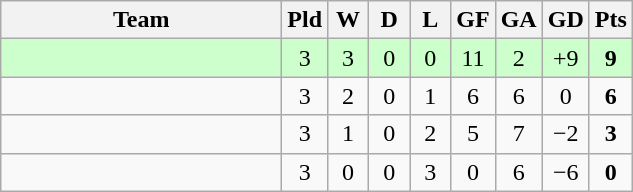<table class="wikitable" style="text-align:center;">
<tr>
<th width=180>Team</th>
<th width=20>Pld</th>
<th width=20>W</th>
<th width=20>D</th>
<th width=20>L</th>
<th width=20>GF</th>
<th width=20>GA</th>
<th width=20>GD</th>
<th width=20>Pts</th>
</tr>
<tr bgcolor=ccffcc>
<td align="left"></td>
<td>3</td>
<td>3</td>
<td>0</td>
<td>0</td>
<td>11</td>
<td>2</td>
<td>+9</td>
<td><strong>9</strong></td>
</tr>
<tr>
<td align="left"></td>
<td>3</td>
<td>2</td>
<td>0</td>
<td>1</td>
<td>6</td>
<td>6</td>
<td>0</td>
<td><strong>6</strong></td>
</tr>
<tr>
<td align="left"></td>
<td>3</td>
<td>1</td>
<td>0</td>
<td>2</td>
<td>5</td>
<td>7</td>
<td>−2</td>
<td><strong>3</strong></td>
</tr>
<tr>
<td align="left"><em></em></td>
<td>3</td>
<td>0</td>
<td>0</td>
<td>3</td>
<td>0</td>
<td>6</td>
<td>−6</td>
<td><strong>0</strong></td>
</tr>
</table>
